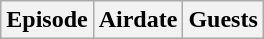<table class="wikitable">
<tr>
<th>Episode</th>
<th>Airdate</th>
<th>Guests<br>











</th>
</tr>
</table>
